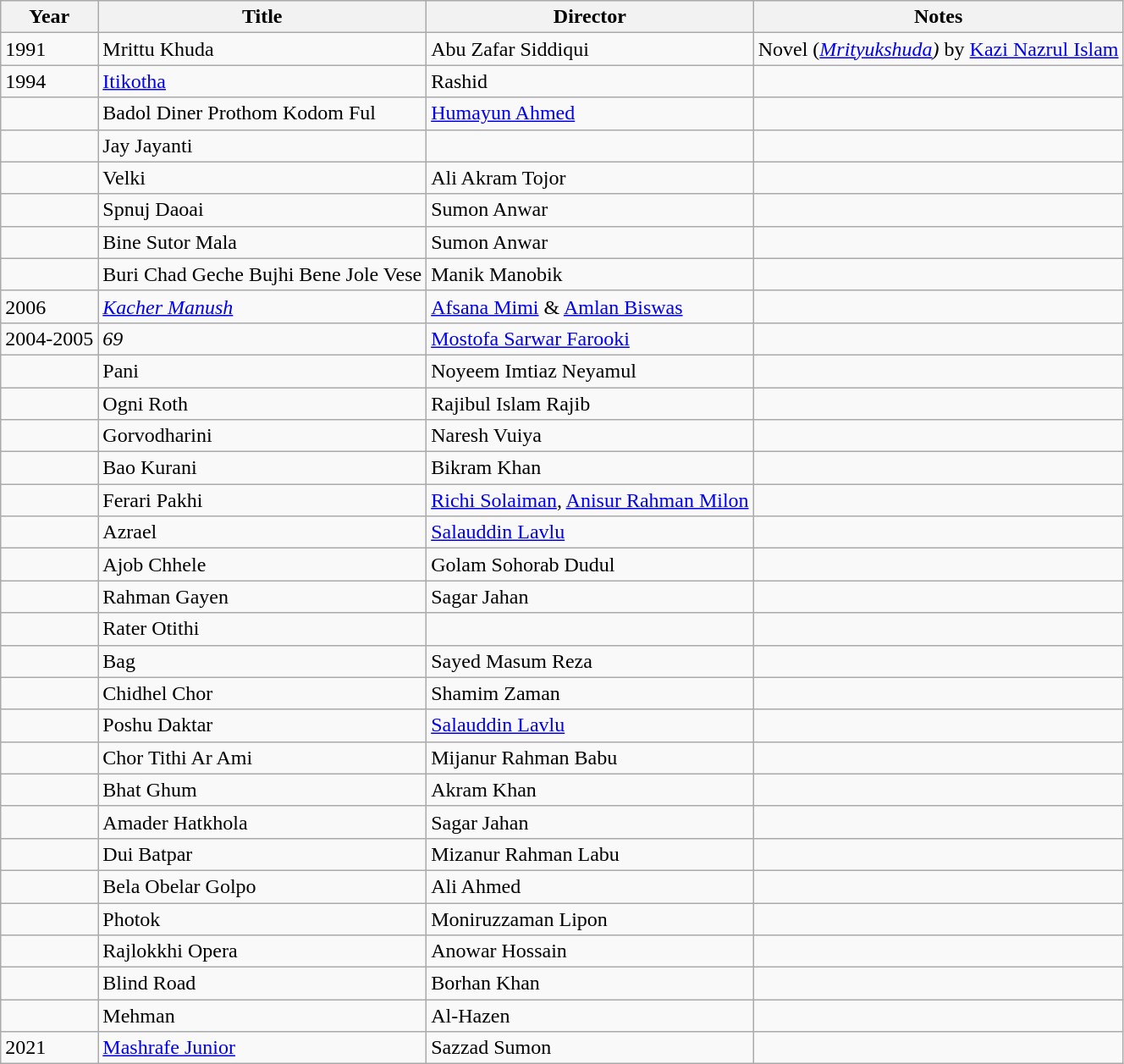<table class="wikitable sortable plainrowheaders">
<tr>
<th scope="col">Year</th>
<th scope="col">Title</th>
<th scope="col">Director</th>
<th scope="col">Notes</th>
</tr>
<tr>
<td>1991</td>
<td>Mrittu Khuda</td>
<td>Abu Zafar Siddiqui</td>
<td>Novel (<em><a href='#'>Mrityukshuda</a>)</em> by <a href='#'>Kazi Nazrul Islam</a></td>
</tr>
<tr>
<td>1994</td>
<td><a href='#'>Itikotha</a></td>
<td>Rashid</td>
<td></td>
</tr>
<tr>
<td></td>
<td>Badol Diner Prothom Kodom Ful</td>
<td><a href='#'>Humayun Ahmed</a></td>
<td></td>
</tr>
<tr>
<td></td>
<td>Jay Jayanti</td>
<td></td>
<td></td>
</tr>
<tr>
<td></td>
<td>Velki</td>
<td>Ali Akram Tojor</td>
<td></td>
</tr>
<tr>
<td></td>
<td>Spnuj Daoai</td>
<td>Sumon Anwar</td>
<td></td>
</tr>
<tr>
<td></td>
<td>Bine Sutor Mala</td>
<td>Sumon Anwar</td>
<td></td>
</tr>
<tr>
<td></td>
<td>Buri Chad Geche Bujhi Bene Jole Vese</td>
<td>Manik Manobik</td>
<td></td>
</tr>
<tr>
<td>2006</td>
<td><em><a href='#'>Kacher Manush</a></em></td>
<td><a href='#'>Afsana Mimi</a> & <a href='#'>Amlan Biswas</a></td>
<td></td>
</tr>
<tr>
<td>2004-2005</td>
<td><em>69</em></td>
<td><a href='#'>Mostofa Sarwar Farooki</a></td>
<td></td>
</tr>
<tr>
<td></td>
<td>Pani</td>
<td>Noyeem Imtiaz Neyamul</td>
<td></td>
</tr>
<tr>
<td></td>
<td>Ogni Roth</td>
<td>Rajibul Islam Rajib</td>
<td></td>
</tr>
<tr>
<td></td>
<td>Gorvodharini</td>
<td>Naresh Vuiya</td>
<td></td>
</tr>
<tr>
<td></td>
<td>Bao Kurani</td>
<td>Bikram Khan</td>
<td></td>
</tr>
<tr>
<td></td>
<td>Ferari Pakhi</td>
<td><a href='#'>Richi Solaiman</a>, <a href='#'>Anisur Rahman Milon</a></td>
<td></td>
</tr>
<tr>
<td></td>
<td>Azrael</td>
<td><a href='#'>Salauddin Lavlu</a></td>
<td></td>
</tr>
<tr>
<td></td>
<td>Ajob Chhele</td>
<td>Golam Sohorab Dudul</td>
<td></td>
</tr>
<tr>
<td></td>
<td>Rahman Gayen</td>
<td>Sagar Jahan</td>
<td></td>
</tr>
<tr>
<td></td>
<td>Rater Otithi</td>
<td></td>
<td></td>
</tr>
<tr>
<td></td>
<td>Bag</td>
<td>Sayed Masum Reza</td>
<td></td>
</tr>
<tr>
<td></td>
<td>Chidhel Chor</td>
<td>Shamim Zaman</td>
<td></td>
</tr>
<tr>
<td></td>
<td>Poshu Daktar</td>
<td><a href='#'>Salauddin Lavlu</a></td>
<td></td>
</tr>
<tr>
<td></td>
<td>Chor Tithi Ar Ami</td>
<td>Mijanur Rahman Babu</td>
<td></td>
</tr>
<tr>
<td></td>
<td>Bhat Ghum</td>
<td>Akram Khan</td>
<td></td>
</tr>
<tr>
<td></td>
<td>Amader Hatkhola</td>
<td>Sagar Jahan</td>
<td></td>
</tr>
<tr>
<td></td>
<td>Dui Batpar</td>
<td>Mizanur Rahman Labu</td>
<td></td>
</tr>
<tr>
<td></td>
<td>Bela Obelar Golpo</td>
<td>Ali Ahmed</td>
<td></td>
</tr>
<tr>
<td></td>
<td>Photok</td>
<td>Moniruzzaman Lipon</td>
<td></td>
</tr>
<tr>
<td></td>
<td>Rajlokkhi Opera</td>
<td>Anowar Hossain</td>
<td></td>
</tr>
<tr>
<td></td>
<td>Blind Road</td>
<td>Borhan Khan</td>
<td></td>
</tr>
<tr>
<td></td>
<td>Mehman</td>
<td>Al-Hazen</td>
<td></td>
</tr>
<tr>
<td>2021</td>
<td><a href='#'>Mashrafe Junior</a></td>
<td>Sazzad Sumon</td>
<td></td>
</tr>
</table>
